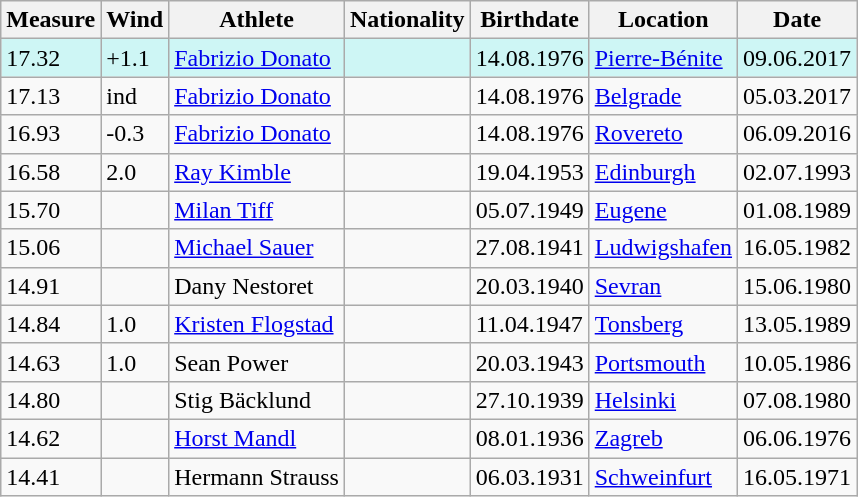<table class="wikitable">
<tr>
<th>Measure</th>
<th>Wind</th>
<th>Athlete</th>
<th>Nationality</th>
<th>Birthdate</th>
<th>Location</th>
<th>Date</th>
</tr>
<tr bgcolor=#CEF6F5>
<td>17.32</td>
<td>+1.1</td>
<td><a href='#'>Fabrizio Donato</a></td>
<td></td>
<td>14.08.1976</td>
<td><a href='#'>Pierre-Bénite</a></td>
<td>09.06.2017</td>
</tr>
<tr>
<td>17.13</td>
<td>ind</td>
<td><a href='#'>Fabrizio Donato</a></td>
<td></td>
<td>14.08.1976</td>
<td><a href='#'>Belgrade</a></td>
<td>05.03.2017</td>
</tr>
<tr>
<td>16.93</td>
<td>-0.3</td>
<td><a href='#'>Fabrizio Donato</a></td>
<td></td>
<td>14.08.1976</td>
<td><a href='#'>Rovereto</a></td>
<td>06.09.2016</td>
</tr>
<tr>
<td>16.58</td>
<td>2.0</td>
<td><a href='#'>Ray Kimble</a></td>
<td></td>
<td>19.04.1953</td>
<td><a href='#'>Edinburgh</a></td>
<td>02.07.1993</td>
</tr>
<tr>
<td>15.70</td>
<td></td>
<td><a href='#'>Milan Tiff</a></td>
<td></td>
<td>05.07.1949</td>
<td><a href='#'>Eugene</a></td>
<td>01.08.1989</td>
</tr>
<tr>
<td>15.06</td>
<td></td>
<td><a href='#'>Michael Sauer</a></td>
<td></td>
<td>27.08.1941</td>
<td><a href='#'>Ludwigshafen</a></td>
<td>16.05.1982</td>
</tr>
<tr>
<td>14.91</td>
<td></td>
<td>Dany Nestoret</td>
<td></td>
<td>20.03.1940</td>
<td><a href='#'>Sevran</a></td>
<td>15.06.1980</td>
</tr>
<tr>
<td>14.84</td>
<td>1.0</td>
<td><a href='#'>Kristen Flogstad</a></td>
<td></td>
<td>11.04.1947</td>
<td><a href='#'>Tonsberg</a></td>
<td>13.05.1989</td>
</tr>
<tr>
<td>14.63</td>
<td>1.0</td>
<td>Sean Power</td>
<td></td>
<td>20.03.1943</td>
<td><a href='#'>Portsmouth</a></td>
<td>10.05.1986</td>
</tr>
<tr>
<td>14.80</td>
<td></td>
<td>Stig Bäcklund</td>
<td></td>
<td>27.10.1939</td>
<td><a href='#'>Helsinki</a></td>
<td>07.08.1980</td>
</tr>
<tr>
<td>14.62</td>
<td></td>
<td><a href='#'>Horst Mandl</a></td>
<td></td>
<td>08.01.1936</td>
<td><a href='#'>Zagreb</a></td>
<td>06.06.1976</td>
</tr>
<tr>
<td>14.41</td>
<td></td>
<td>Hermann Strauss</td>
<td></td>
<td>06.03.1931</td>
<td><a href='#'>Schweinfurt</a></td>
<td>16.05.1971</td>
</tr>
</table>
